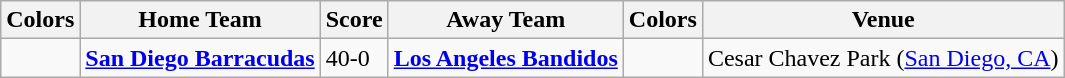<table class="wikitable">
<tr>
<th>Colors</th>
<th>Home Team</th>
<th>Score</th>
<th>Away Team</th>
<th>Colors</th>
<th>Venue</th>
</tr>
<tr>
<td></td>
<td><strong><a href='#'>San Diego Barracudas</a></strong></td>
<td>40-0</td>
<td><strong><a href='#'>Los Angeles Bandidos</a></strong></td>
<td></td>
<td>Cesar Chavez Park (<a href='#'>San Diego, CA</a>)</td>
</tr>
</table>
